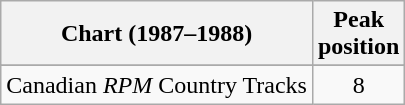<table class="wikitable sortable">
<tr>
<th align="left">Chart (1987–1988)</th>
<th align="center">Peak<br>position</th>
</tr>
<tr>
</tr>
<tr>
<td align="left">Canadian <em>RPM</em> Country Tracks</td>
<td align="center">8</td>
</tr>
</table>
